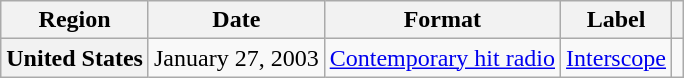<table class="wikitable plainrowheaders">
<tr>
<th scope="col">Region</th>
<th scope="col">Date</th>
<th scope="col">Format</th>
<th scope="col">Label</th>
<th scope="col"></th>
</tr>
<tr>
<th scope="row">United States</th>
<td>January 27, 2003</td>
<td><a href='#'>Contemporary hit radio</a></td>
<td><a href='#'>Interscope</a></td>
<td></td>
</tr>
</table>
